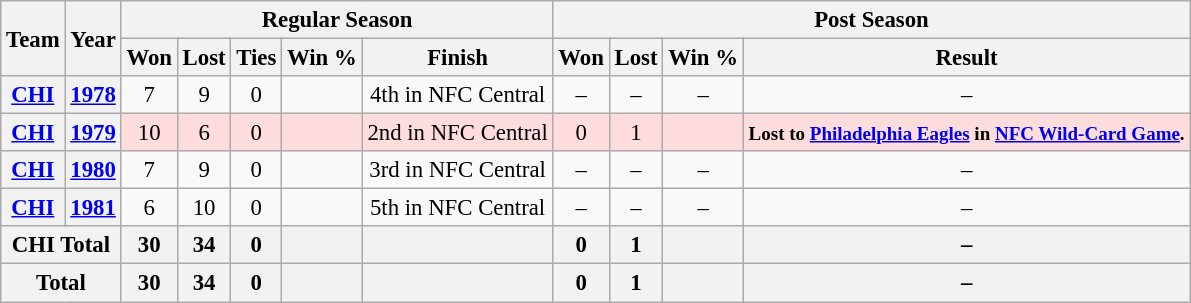<table class="wikitable" style="font-size: 95%; text-align:center;">
<tr>
<th rowspan="2">Team</th>
<th rowspan="2">Year</th>
<th colspan="5">Regular Season</th>
<th colspan="4">Post Season</th>
</tr>
<tr>
<th>Won</th>
<th>Lost</th>
<th>Ties</th>
<th>Win %</th>
<th>Finish</th>
<th>Won</th>
<th>Lost</th>
<th>Win %</th>
<th>Result</th>
</tr>
<tr>
<th><a href='#'>CHI</a></th>
<th><a href='#'>1978</a></th>
<td>7</td>
<td>9</td>
<td>0</td>
<td></td>
<td>4th in NFC Central</td>
<td>–</td>
<td>–</td>
<td>–</td>
<td>–</td>
</tr>
<tr ! style="background:#fdd;">
<th><a href='#'>CHI</a></th>
<th><a href='#'>1979</a></th>
<td>10</td>
<td>6</td>
<td>0</td>
<td></td>
<td>2nd in NFC Central</td>
<td>0</td>
<td>1</td>
<td></td>
<td><small><strong>Lost to <a href='#'>Philadelphia Eagles</a> in <a href='#'>NFC Wild-Card Game</a>.</strong></small></td>
</tr>
<tr>
<th><a href='#'>CHI</a></th>
<th><a href='#'>1980</a></th>
<td>7</td>
<td>9</td>
<td>0</td>
<td></td>
<td>3rd in NFC Central</td>
<td>–</td>
<td>–</td>
<td>–</td>
<td>–</td>
</tr>
<tr>
<th><a href='#'>CHI</a></th>
<th><a href='#'>1981</a></th>
<td>6</td>
<td>10</td>
<td>0</td>
<td></td>
<td>5th in NFC Central</td>
<td>–</td>
<td>–</td>
<td>–</td>
<td>–</td>
</tr>
<tr>
<th colspan="2">CHI Total</th>
<th>30</th>
<th>34</th>
<th>0</th>
<th></th>
<th></th>
<th>0</th>
<th>1</th>
<th></th>
<th>–</th>
</tr>
<tr>
<th colspan="2">Total</th>
<th>30</th>
<th>34</th>
<th>0</th>
<th></th>
<th></th>
<th>0</th>
<th>1</th>
<th></th>
<th>–</th>
</tr>
</table>
